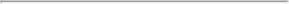<table>
<tr>
<td style="width:12em"><hr></td>
<td style="width:12em"></td>
<td style="width:12em"></td>
</tr>
</table>
